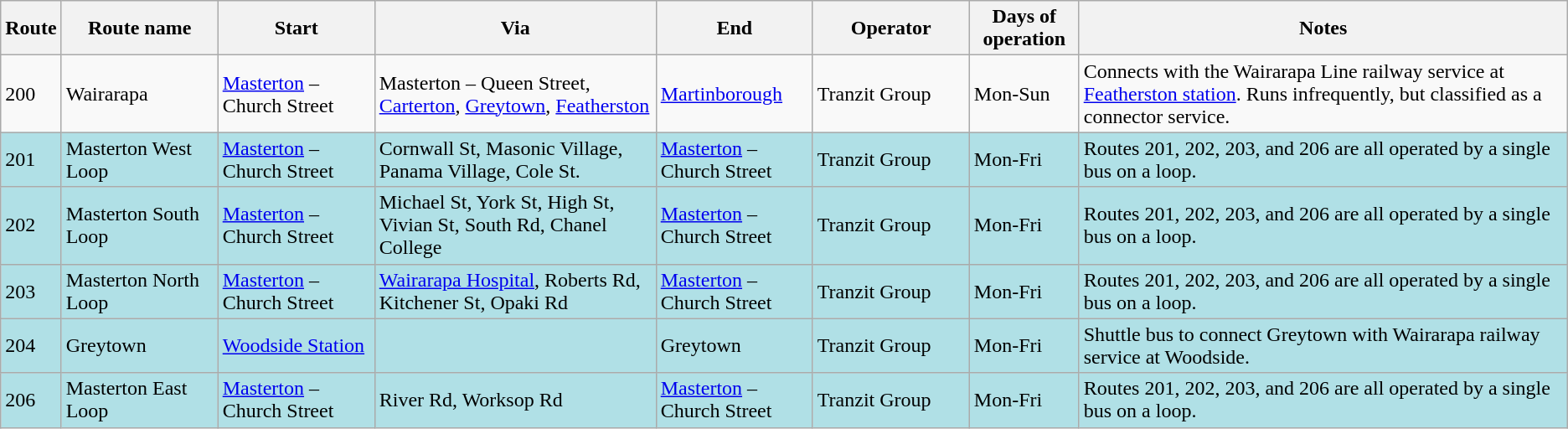<table class="wikitable" border="1">
<tr>
<th>Route</th>
<th width="10%">Route name</th>
<th width="10%">Start</th>
<th>Via</th>
<th width="10%">End</th>
<th width="10%">Operator</th>
<th width="7%">Days of operation</th>
<th>Notes</th>
</tr>
<tr>
<td>200</td>
<td>Wairarapa</td>
<td><a href='#'>Masterton</a> – Church Street</td>
<td>Masterton – Queen Street, <a href='#'>Carterton</a>, <a href='#'>Greytown</a>, <a href='#'>Featherston</a></td>
<td><a href='#'>Martinborough</a></td>
<td>Tranzit Group</td>
<td>Mon-Sun</td>
<td>Connects with the Wairarapa Line railway service at <a href='#'>Featherston station</a>. Runs infrequently, but classified as a connector service.</td>
</tr>
<tr bgcolor="B0E0E6">
<td>201</td>
<td>Masterton West Loop</td>
<td><a href='#'>Masterton</a> – Church Street</td>
<td>Cornwall St, Masonic Village, Panama Village, Cole St.</td>
<td><a href='#'>Masterton</a> – Church Street</td>
<td>Tranzit Group</td>
<td>Mon-Fri</td>
<td>Routes 201, 202, 203, and 206 are all operated by a single bus on a loop.</td>
</tr>
<tr bgcolor="B0E0E6">
<td>202</td>
<td>Masterton South Loop</td>
<td><a href='#'>Masterton</a> – Church Street</td>
<td>Michael St, York St, High St, Vivian St, South Rd, Chanel College</td>
<td><a href='#'>Masterton</a> – Church Street</td>
<td>Tranzit Group</td>
<td>Mon-Fri</td>
<td>Routes 201, 202, 203, and 206 are all operated by a single bus on a loop.</td>
</tr>
<tr bgcolor="B0E0E6">
<td>203</td>
<td>Masterton North Loop</td>
<td><a href='#'>Masterton</a> – Church Street</td>
<td><a href='#'>Wairarapa Hospital</a>, Roberts Rd, Kitchener St, Opaki Rd</td>
<td><a href='#'>Masterton</a> – Church Street</td>
<td>Tranzit Group</td>
<td>Mon-Fri</td>
<td>Routes 201, 202, 203, and 206 are all operated by a single bus on a loop.</td>
</tr>
<tr bgcolor="B0E0E6">
<td>204</td>
<td>Greytown</td>
<td><a href='#'>Woodside Station</a></td>
<td></td>
<td>Greytown</td>
<td>Tranzit Group</td>
<td>Mon-Fri</td>
<td>Shuttle bus to connect Greytown with Wairarapa railway service at Woodside.</td>
</tr>
<tr bgcolor="B0E0E6">
<td>206</td>
<td>Masterton East Loop</td>
<td><a href='#'>Masterton</a> – Church Street</td>
<td>River Rd, Worksop Rd</td>
<td><a href='#'>Masterton</a> – Church Street</td>
<td>Tranzit Group</td>
<td>Mon-Fri</td>
<td>Routes 201, 202, 203, and 206 are all operated by a single bus on a loop.</td>
</tr>
</table>
